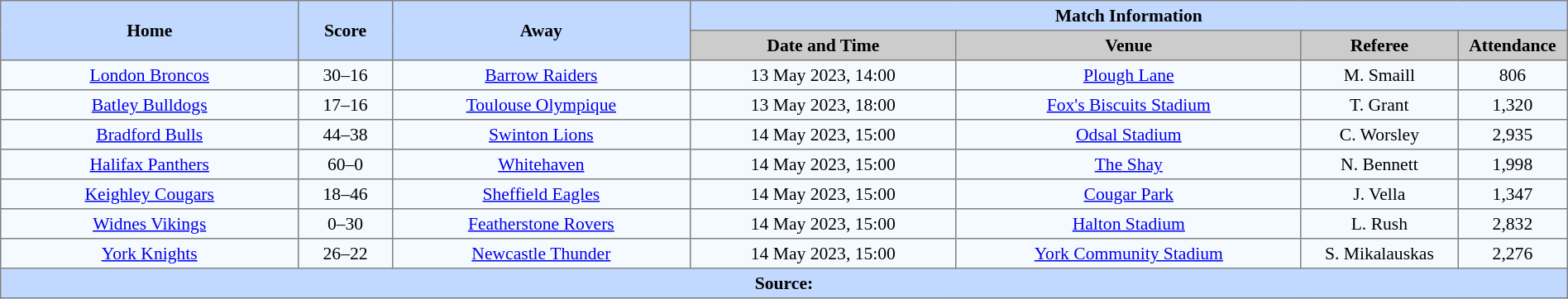<table border=1 style="border-collapse:collapse; font-size:90%; text-align:center;" cellpadding=3 cellspacing=0 width=100%>
<tr bgcolor=#C1D8FF>
<th scope="col" rowspan=2 width=19%>Home</th>
<th scope="col" rowspan=2 width=6%>Score</th>
<th scope="col" rowspan=2 width=19%>Away</th>
<th colspan=6>Match Information</th>
</tr>
<tr bgcolor=#CCCCCC>
<th scope="col" width=17%>Date and Time</th>
<th scope="col" width=22%>Venue</th>
<th scope="col" width=10%>Referee</th>
<th scope="col" width=7%>Attendance</th>
</tr>
<tr bgcolor=#F5FAFF>
<td> <a href='#'>London Broncos</a></td>
<td>30–16</td>
<td> <a href='#'>Barrow Raiders</a></td>
<td>13 May 2023, 14:00</td>
<td><a href='#'>Plough Lane</a></td>
<td>M. Smaill</td>
<td>806</td>
</tr>
<tr bgcolor=#F5FAFF>
<td> <a href='#'>Batley Bulldogs</a></td>
<td>17–16</td>
<td> <a href='#'>Toulouse Olympique</a></td>
<td>13 May 2023, 18:00</td>
<td><a href='#'>Fox's Biscuits Stadium</a></td>
<td>T. Grant</td>
<td>1,320</td>
</tr>
<tr bgcolor=#F5FAFF>
<td> <a href='#'>Bradford Bulls</a></td>
<td>44–38</td>
<td> <a href='#'>Swinton Lions</a></td>
<td>14 May 2023, 15:00</td>
<td><a href='#'>Odsal Stadium</a></td>
<td>C. Worsley</td>
<td>2,935</td>
</tr>
<tr bgcolor=#F5FAFF>
<td> <a href='#'>Halifax Panthers</a></td>
<td>60–0</td>
<td> <a href='#'>Whitehaven</a></td>
<td>14 May 2023, 15:00</td>
<td><a href='#'>The Shay</a></td>
<td>N. Bennett</td>
<td>1,998</td>
</tr>
<tr bgcolor=#F5FAFF>
<td> <a href='#'>Keighley Cougars</a></td>
<td>18–46</td>
<td> <a href='#'>Sheffield Eagles</a></td>
<td>14 May 2023, 15:00</td>
<td><a href='#'>Cougar Park</a></td>
<td>J. Vella</td>
<td>1,347</td>
</tr>
<tr bgcolor=#F5FAFF>
<td> <a href='#'>Widnes Vikings</a></td>
<td>0–30</td>
<td> <a href='#'>Featherstone Rovers</a></td>
<td>14 May 2023, 15:00</td>
<td><a href='#'>Halton Stadium</a></td>
<td>L. Rush</td>
<td>2,832</td>
</tr>
<tr bgcolor=#F5FAFF>
<td> <a href='#'>York Knights</a></td>
<td>26–22</td>
<td> <a href='#'>Newcastle Thunder</a></td>
<td>14 May 2023, 15:00</td>
<td><a href='#'>York Community Stadium</a></td>
<td>S. Mikalauskas</td>
<td>2,276</td>
</tr>
<tr style="background:#c1d8ff;">
<th colspan=7>Source:</th>
</tr>
</table>
